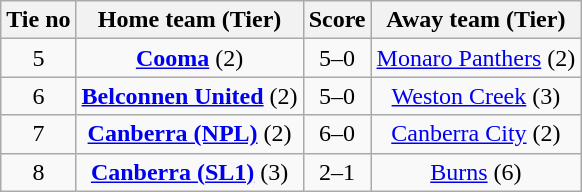<table class="wikitable" style="text-align:center">
<tr>
<th>Tie no</th>
<th>Home team (Tier)</th>
<th>Score</th>
<th>Away team (Tier)</th>
</tr>
<tr>
<td>5</td>
<td><strong><a href='#'>Cooma</a></strong> (2)</td>
<td>5–0</td>
<td><a href='#'>Monaro Panthers</a> (2)</td>
</tr>
<tr>
<td>6</td>
<td><strong><a href='#'>Belconnen United</a></strong> (2)</td>
<td>5–0</td>
<td><a href='#'>Weston Creek</a> (3)</td>
</tr>
<tr>
<td>7</td>
<td><strong><a href='#'>Canberra (NPL)</a></strong> (2)</td>
<td>6–0</td>
<td><a href='#'>Canberra City</a> (2)</td>
</tr>
<tr>
<td>8</td>
<td><strong><a href='#'>Canberra (SL1)</a></strong> (3)</td>
<td>2–1</td>
<td><a href='#'>Burns</a> (6)</td>
</tr>
</table>
